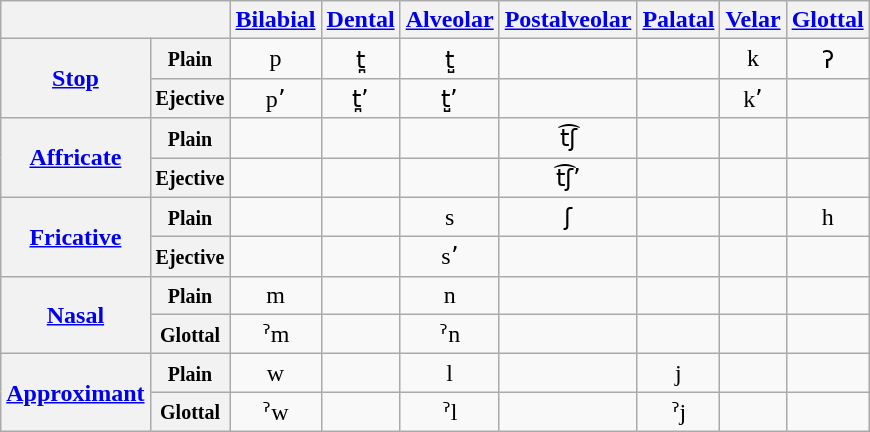<table class="wikitable IPA">
<tr>
<th colspan="2"></th>
<th><a href='#'>Bilabial</a></th>
<th><a href='#'>Dental</a></th>
<th><a href='#'>Alveolar</a></th>
<th><a href='#'>Postalveolar</a></th>
<th><a href='#'>Palatal</a></th>
<th><a href='#'>Velar</a></th>
<th><a href='#'>Glottal</a></th>
</tr>
<tr align="center">
<th rowspan="2"><a href='#'>Stop</a></th>
<th><small>Plain</small></th>
<td>p</td>
<td>t̪</td>
<td>t̺</td>
<td></td>
<td></td>
<td>k</td>
<td>ʔ</td>
</tr>
<tr align="center">
<th><small>Ejective</small></th>
<td>pʼ</td>
<td>t̪ʼ</td>
<td>t̺ʼ</td>
<td></td>
<td></td>
<td>kʼ</td>
<td></td>
</tr>
<tr align="center">
<th rowspan="2"><a href='#'>Affricate</a></th>
<th><small>Plain</small></th>
<td></td>
<td></td>
<td></td>
<td>t͡ʃ</td>
<td></td>
<td></td>
<td></td>
</tr>
<tr align="center">
<th><small>Ejective</small></th>
<td></td>
<td></td>
<td></td>
<td>t͡ʃʼ</td>
<td></td>
<td></td>
<td></td>
</tr>
<tr align="center">
<th rowspan="2"><a href='#'>Fricative</a></th>
<th><small>Plain</small></th>
<td></td>
<td></td>
<td>s</td>
<td>ʃ</td>
<td></td>
<td></td>
<td>h</td>
</tr>
<tr align="center">
<th><small>Ejective</small></th>
<td></td>
<td></td>
<td>sʼ</td>
<td></td>
<td></td>
<td></td>
<td></td>
</tr>
<tr align="center">
<th rowspan="2"><a href='#'>Nasal</a></th>
<th><small>Plain</small></th>
<td>m</td>
<td></td>
<td>n</td>
<td></td>
<td></td>
<td></td>
<td></td>
</tr>
<tr align="center">
<th><small>Glottal</small></th>
<td>ˀm</td>
<td></td>
<td>ˀn</td>
<td></td>
<td></td>
<td></td>
<td></td>
</tr>
<tr align="center">
<th rowspan="2"><a href='#'>Approximant</a></th>
<th><small>Plain</small></th>
<td>w</td>
<td></td>
<td>l</td>
<td></td>
<td>j</td>
<td></td>
<td></td>
</tr>
<tr align="center">
<th><small>Glottal</small></th>
<td>ˀw</td>
<td></td>
<td>ˀl</td>
<td></td>
<td>ˀj</td>
<td></td>
<td></td>
</tr>
</table>
